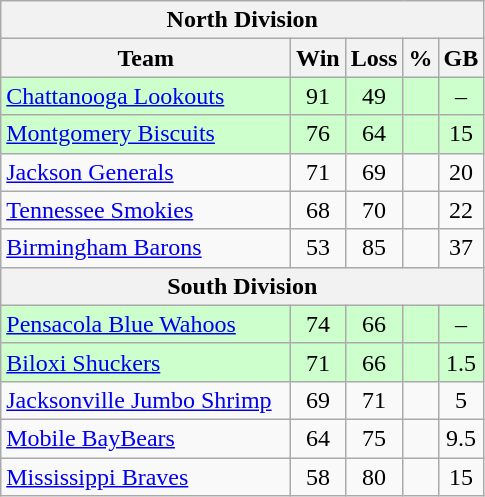<table class="wikitable">
<tr>
<th colspan="5">North Division</th>
</tr>
<tr>
<th width="60%">Team</th>
<th>Win</th>
<th>Loss</th>
<th>%</th>
<th>GB</th>
</tr>
<tr align=center bgcolor=ccffcc>
<td align=left><a href='#'>Chattanooga Lookouts</a></td>
<td>91</td>
<td>49</td>
<td></td>
<td>–</td>
</tr>
<tr align=center bgcolor=ccffcc>
<td align=left><a href='#'>Montgomery Biscuits</a></td>
<td>76</td>
<td>64</td>
<td></td>
<td>15</td>
</tr>
<tr align=center>
<td align=left><a href='#'>Jackson Generals</a></td>
<td>71</td>
<td>69</td>
<td></td>
<td>20</td>
</tr>
<tr align=center>
<td align=left><a href='#'>Tennessee Smokies</a></td>
<td>68</td>
<td>70</td>
<td></td>
<td>22</td>
</tr>
<tr align=center>
<td align=left><a href='#'>Birmingham Barons</a></td>
<td>53</td>
<td>85</td>
<td></td>
<td>37</td>
</tr>
<tr>
<th colspan="5">South Division</th>
</tr>
<tr align=center bgcolor=ccffcc>
<td align=left><a href='#'>Pensacola Blue Wahoos</a></td>
<td>74</td>
<td>66</td>
<td></td>
<td>–</td>
</tr>
<tr align=center bgcolor=ccffcc>
<td align=left><a href='#'>Biloxi Shuckers</a></td>
<td>71</td>
<td>66</td>
<td></td>
<td>1.5</td>
</tr>
<tr align=center>
<td align=left><a href='#'>Jacksonville Jumbo Shrimp</a></td>
<td>69</td>
<td>71</td>
<td></td>
<td>5</td>
</tr>
<tr align=center>
<td align=left><a href='#'>Mobile BayBears</a></td>
<td>64</td>
<td>75</td>
<td></td>
<td>9.5</td>
</tr>
<tr align=center>
<td align=left><a href='#'>Mississippi Braves</a></td>
<td>58</td>
<td>80</td>
<td></td>
<td>15</td>
</tr>
</table>
